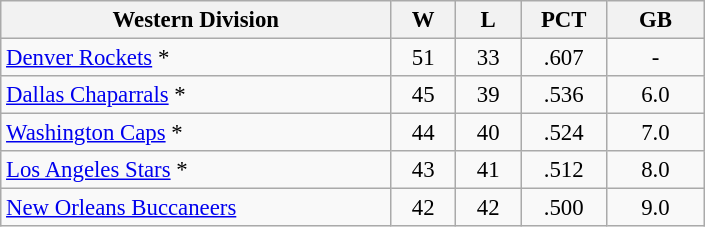<table class="wikitable" style="font-size: 95%;" width="470">
<tr>
<th width="30%">Western Division</th>
<th width="5%">W</th>
<th width="5%">L</th>
<th width="5%">PCT</th>
<th width="7.5%">GB</th>
</tr>
<tr align="center">
<td align="left"><a href='#'>Denver Rockets</a> *</td>
<td>51</td>
<td>33</td>
<td>.607</td>
<td>-</td>
</tr>
<tr align="center">
<td align="left"><a href='#'>Dallas Chaparrals</a> *</td>
<td>45</td>
<td>39</td>
<td>.536</td>
<td>6.0</td>
</tr>
<tr align="center">
<td align="left"><a href='#'>Washington Caps</a> *</td>
<td>44</td>
<td>40</td>
<td>.524</td>
<td>7.0</td>
</tr>
<tr align="center">
<td align="left"><a href='#'>Los Angeles Stars</a> *</td>
<td>43</td>
<td>41</td>
<td>.512</td>
<td>8.0</td>
</tr>
<tr align="center">
<td align="left"><a href='#'>New Orleans Buccaneers</a></td>
<td>42</td>
<td>42</td>
<td>.500</td>
<td>9.0</td>
</tr>
</table>
